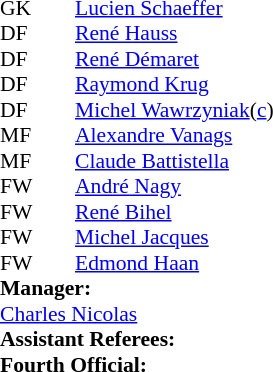<table style=font-size:90% cellspacing=0 cellpadding=0>
<tr>
<td colspan=4></td>
</tr>
<tr>
<th width=25></th>
<th width=25></th>
</tr>
<tr>
<td>GK</td>
<td><strong> </strong></td>
<td> <a href='#'>Lucien Schaeffer</a></td>
</tr>
<tr>
<td>DF</td>
<td><strong> </strong></td>
<td> <a href='#'>René Hauss</a></td>
</tr>
<tr>
<td>DF</td>
<td><strong> </strong></td>
<td> <a href='#'>René Démaret</a></td>
</tr>
<tr>
<td>DF</td>
<td><strong> </strong></td>
<td> <a href='#'>Raymond Krug</a></td>
</tr>
<tr>
<td>DF</td>
<td><strong> </strong></td>
<td> <a href='#'>Michel Wawrzyniak</a></td>
<td>(<a href='#'>c</a>)</td>
</tr>
<tr>
<td>MF</td>
<td><strong> </strong></td>
<td> <a href='#'>Alexandre Vanags</a></td>
</tr>
<tr>
<td>MF</td>
<td><strong> </strong></td>
<td> <a href='#'>Claude Battistella</a></td>
</tr>
<tr>
<td>FW</td>
<td><strong> </strong></td>
<td> <a href='#'>André Nagy</a></td>
</tr>
<tr>
<td>FW</td>
<td><strong> </strong></td>
<td> <a href='#'>René Bihel</a></td>
</tr>
<tr>
<td>FW</td>
<td><strong> </strong></td>
<td> <a href='#'>Michel Jacques</a></td>
</tr>
<tr>
<td>FW</td>
<td><strong> </strong></td>
<td> <a href='#'>Edmond Haan</a></td>
</tr>
<tr>
<td colspan=3><strong>Manager:</strong></td>
</tr>
<tr>
<td colspan=4> <a href='#'>Charles Nicolas</a><br><strong>Assistant Referees:</strong><br>
<strong>Fourth Official:</strong><br></td>
</tr>
</table>
